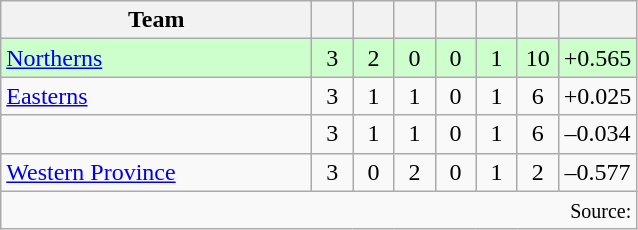<table class="wikitable" style="text-align:center">
<tr>
<th width=200>Team</th>
<th width=20></th>
<th width=20></th>
<th width=20></th>
<th width=20></th>
<th width=20></th>
<th width=20></th>
<th width=45></th>
</tr>
<tr style="background:#cfc">
<td align="left"> <a href='#'>Northerns</a></td>
<td>3</td>
<td>2</td>
<td>0</td>
<td>0</td>
<td>1</td>
<td>10</td>
<td>+0.565</td>
</tr>
<tr>
<td align="left"> <a href='#'>Easterns</a></td>
<td>3</td>
<td>1</td>
<td>1</td>
<td>0</td>
<td>1</td>
<td>6</td>
<td>+0.025</td>
</tr>
<tr>
<td align="left"></td>
<td>3</td>
<td>1</td>
<td>1</td>
<td>0</td>
<td>1</td>
<td>6</td>
<td>–0.034</td>
</tr>
<tr>
<td align="left"> <a href='#'>Western Province</a></td>
<td>3</td>
<td>0</td>
<td>2</td>
<td>0</td>
<td>1</td>
<td>2</td>
<td>–0.577</td>
</tr>
<tr>
<td align="right" colspan="8"><small>Source: </small></td>
</tr>
</table>
